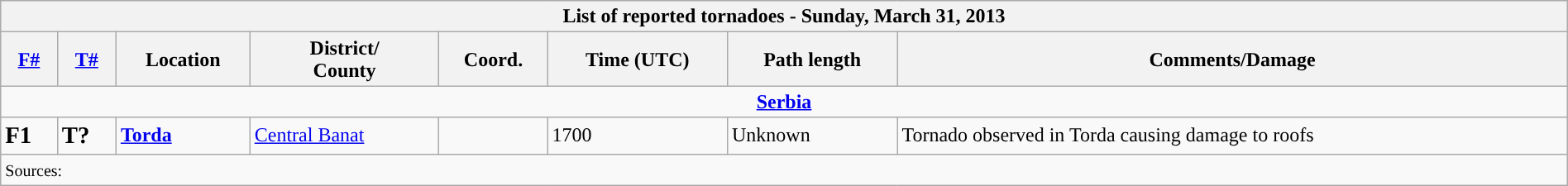<table class="wikitable collapsible" width="100%">
<tr>
<th colspan="8">List of reported tornadoes - Sunday, March 31, 2013</th>
</tr>
<tr>
<th><a href='#'>F#</a></th>
<th><a href='#'>T#</a></th>
<th>Location</th>
<th>District/<br>County</th>
<th>Coord.</th>
<th>Time (UTC)</th>
<th>Path length</th>
<th>Comments/Damage</th>
</tr>
<tr>
<td colspan="8" align=center><strong><a href='#'>Serbia</a></strong></td>
</tr>
<tr>
<td><big><strong>F1</strong></big></td>
<td><big><strong>T?</strong></big></td>
<td><strong><a href='#'>Torda</a></strong></td>
<td><a href='#'>Central Banat</a></td>
<td></td>
<td>1700</td>
<td>Unknown</td>
<td>Tornado observed in Torda causing damage to roofs</td>
</tr>
<tr>
<td colspan="8"><small>Sources:  </small></td>
</tr>
</table>
